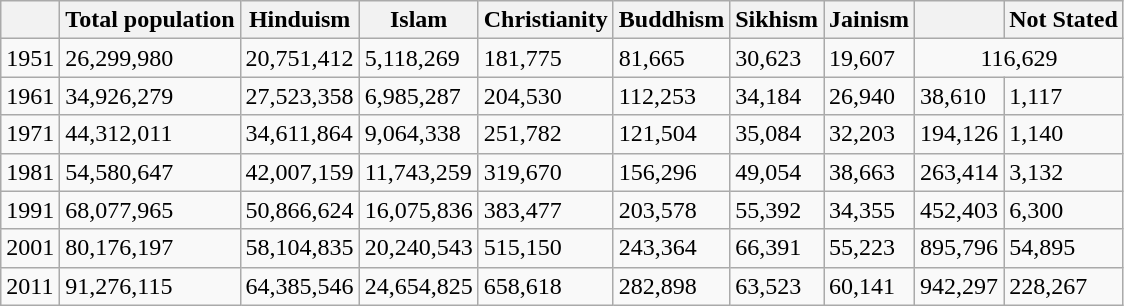<table class="wikitable defaultright col1center hover-highlight">
<tr>
<th></th>
<th>Total population</th>
<th>Hinduism</th>
<th>Islam</th>
<th>Christianity</th>
<th>Buddhism</th>
<th>Sikhism</th>
<th>Jainism</th>
<th></th>
<th>Not Stated</th>
</tr>
<tr>
<td>1951</td>
<td>26,299,980</td>
<td>20,751,412</td>
<td>5,118,269</td>
<td>181,775</td>
<td>81,665</td>
<td>30,623</td>
<td>19,607</td>
<td colspan="2" style="text-align:center">116,629</td>
</tr>
<tr>
<td>1961</td>
<td>34,926,279</td>
<td>27,523,358</td>
<td>6,985,287</td>
<td>204,530</td>
<td>112,253</td>
<td>34,184</td>
<td>26,940</td>
<td>38,610</td>
<td>1,117</td>
</tr>
<tr>
<td>1971</td>
<td>44,312,011</td>
<td>34,611,864</td>
<td>9,064,338</td>
<td>251,782</td>
<td>121,504</td>
<td>35,084</td>
<td>32,203</td>
<td>194,126</td>
<td>1,140</td>
</tr>
<tr>
<td>1981</td>
<td>54,580,647</td>
<td>42,007,159</td>
<td>11,743,259</td>
<td>319,670</td>
<td>156,296</td>
<td>49,054</td>
<td>38,663</td>
<td>263,414</td>
<td>3,132</td>
</tr>
<tr>
<td>1991</td>
<td>68,077,965</td>
<td>50,866,624</td>
<td>16,075,836</td>
<td>383,477</td>
<td>203,578</td>
<td>55,392</td>
<td>34,355</td>
<td>452,403</td>
<td>6,300</td>
</tr>
<tr>
<td>2001</td>
<td>80,176,197</td>
<td>58,104,835</td>
<td>20,240,543</td>
<td>515,150</td>
<td>243,364</td>
<td>66,391</td>
<td>55,223</td>
<td>895,796</td>
<td>54,895</td>
</tr>
<tr>
<td>2011</td>
<td>91,276,115</td>
<td>64,385,546</td>
<td>24,654,825</td>
<td>658,618</td>
<td>282,898</td>
<td>63,523</td>
<td>60,141</td>
<td>942,297</td>
<td>228,267</td>
</tr>
</table>
